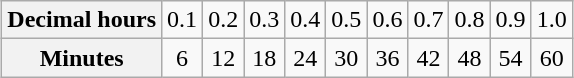<table class="wikitable" style="margin: auto; text-align: center;">
<tr>
<th>Decimal hours</th>
<td>0.1</td>
<td>0.2</td>
<td>0.3</td>
<td>0.4</td>
<td>0.5</td>
<td>0.6</td>
<td>0.7</td>
<td>0.8</td>
<td>0.9</td>
<td>1.0</td>
</tr>
<tr>
<th>Minutes</th>
<td>6</td>
<td>12</td>
<td>18</td>
<td>24</td>
<td>30</td>
<td>36</td>
<td>42</td>
<td>48</td>
<td>54</td>
<td>60</td>
</tr>
</table>
